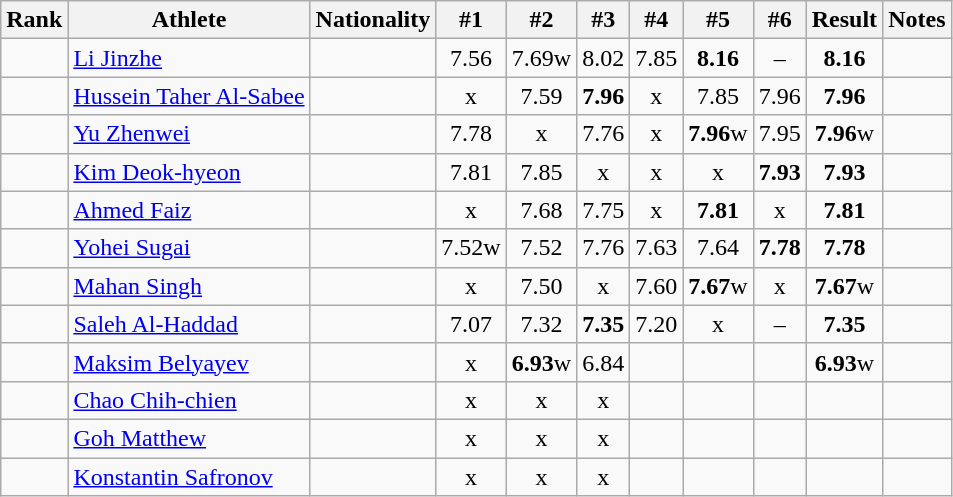<table class="wikitable sortable" style="text-align:center">
<tr>
<th>Rank</th>
<th>Athlete</th>
<th>Nationality</th>
<th>#1</th>
<th>#2</th>
<th>#3</th>
<th>#4</th>
<th>#5</th>
<th>#6</th>
<th>Result</th>
<th>Notes</th>
</tr>
<tr>
<td></td>
<td align="left"><a href='#'>Li Jinzhe</a></td>
<td align=left></td>
<td>7.56</td>
<td>7.69w</td>
<td>8.02</td>
<td>7.85</td>
<td><strong>8.16</strong></td>
<td>–</td>
<td><strong>8.16</strong></td>
<td></td>
</tr>
<tr>
<td></td>
<td align="left"><a href='#'>Hussein Taher Al-Sabee</a></td>
<td align=left></td>
<td>x</td>
<td>7.59</td>
<td><strong>7.96</strong></td>
<td>x</td>
<td>7.85</td>
<td>7.96</td>
<td><strong>7.96</strong></td>
<td></td>
</tr>
<tr>
<td></td>
<td align="left"><a href='#'>Yu Zhenwei</a></td>
<td align=left></td>
<td>7.78</td>
<td>x</td>
<td>7.76</td>
<td>x</td>
<td><strong>7.96</strong>w</td>
<td>7.95</td>
<td><strong>7.96</strong>w</td>
<td></td>
</tr>
<tr>
<td></td>
<td align="left"><a href='#'>Kim Deok-hyeon</a></td>
<td align=left></td>
<td>7.81</td>
<td>7.85</td>
<td>x</td>
<td>x</td>
<td>x</td>
<td><strong>7.93</strong></td>
<td><strong>7.93</strong></td>
<td></td>
</tr>
<tr>
<td></td>
<td align="left"><a href='#'>Ahmed Faiz</a></td>
<td align=left></td>
<td>x</td>
<td>7.68</td>
<td>7.75</td>
<td>x</td>
<td><strong>7.81</strong></td>
<td>x</td>
<td><strong>7.81</strong></td>
<td></td>
</tr>
<tr>
<td></td>
<td align="left"><a href='#'>Yohei Sugai</a></td>
<td align=left></td>
<td>7.52w</td>
<td>7.52</td>
<td>7.76</td>
<td>7.63</td>
<td>7.64</td>
<td><strong>7.78</strong></td>
<td><strong>7.78</strong></td>
<td></td>
</tr>
<tr>
<td></td>
<td align="left"><a href='#'>Mahan Singh</a></td>
<td align=left></td>
<td>x</td>
<td>7.50</td>
<td>x</td>
<td>7.60</td>
<td><strong>7.67</strong>w</td>
<td>x</td>
<td><strong>7.67</strong>w</td>
<td></td>
</tr>
<tr>
<td></td>
<td align="left"><a href='#'>Saleh Al-Haddad</a></td>
<td align=left></td>
<td>7.07</td>
<td>7.32</td>
<td><strong>7.35</strong></td>
<td>7.20</td>
<td>x</td>
<td>–</td>
<td><strong>7.35</strong></td>
<td></td>
</tr>
<tr>
<td></td>
<td align="left"><a href='#'>Maksim Belyayev</a></td>
<td align=left></td>
<td>x</td>
<td><strong>6.93</strong>w</td>
<td>6.84</td>
<td></td>
<td></td>
<td></td>
<td><strong>6.93</strong>w</td>
<td></td>
</tr>
<tr>
<td></td>
<td align="left"><a href='#'>Chao Chih-chien</a></td>
<td align=left></td>
<td>x</td>
<td>x</td>
<td>x</td>
<td></td>
<td></td>
<td></td>
<td><strong></strong></td>
<td></td>
</tr>
<tr>
<td></td>
<td align="left"><a href='#'>Goh Matthew</a></td>
<td align=left></td>
<td>x</td>
<td>x</td>
<td>x</td>
<td></td>
<td></td>
<td></td>
<td><strong></strong></td>
<td></td>
</tr>
<tr>
<td></td>
<td align="left"><a href='#'>Konstantin Safronov</a></td>
<td align=left></td>
<td>x</td>
<td>x</td>
<td>x</td>
<td></td>
<td></td>
<td></td>
<td><strong></strong></td>
<td></td>
</tr>
</table>
